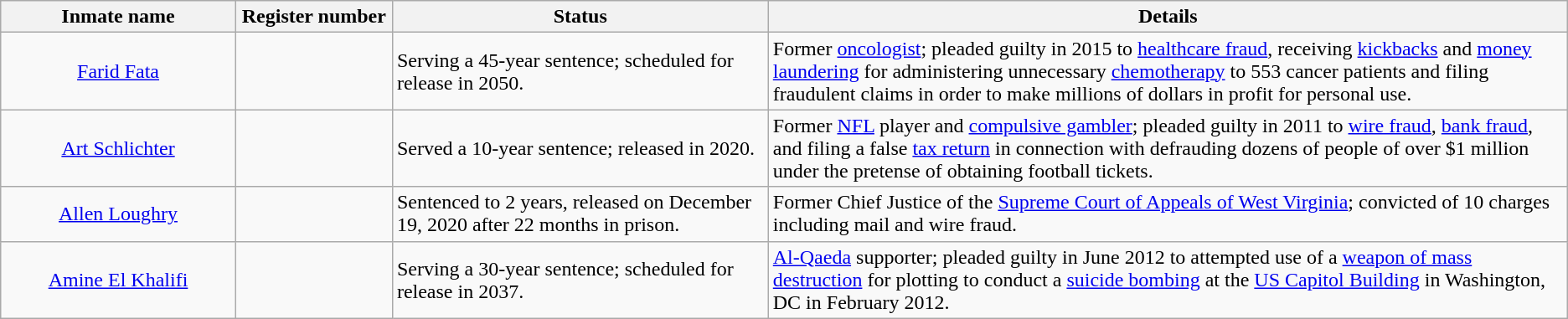<table class="wikitable sortable">
<tr>
<th width=15%>Inmate name</th>
<th width=10%>Register number</th>
<th width=24%>Status</th>
<th width=51%>Details</th>
</tr>
<tr>
<td style="text-align:center;"><a href='#'>Farid Fata</a></td>
<td style="text-align:center;"></td>
<td>Serving a 45-year sentence; scheduled for release in 2050.</td>
<td>Former <a href='#'>oncologist</a>; pleaded guilty in 2015 to <a href='#'>healthcare fraud</a>, receiving <a href='#'>kickbacks</a> and <a href='#'>money laundering</a> for administering unnecessary <a href='#'>chemotherapy</a> to 553 cancer patients and filing fraudulent claims in order to make millions of dollars in profit for personal use.</td>
</tr>
<tr>
<td style="text-align:center;"><a href='#'>Art Schlichter</a></td>
<td style="text-align:center;"></td>
<td>Served a 10-year sentence; released in 2020.</td>
<td>Former <a href='#'>NFL</a> player and <a href='#'>compulsive gambler</a>; pleaded guilty in 2011 to <a href='#'>wire fraud</a>, <a href='#'>bank fraud</a>, and filing a false <a href='#'>tax return</a> in connection with defrauding dozens of people of over $1 million under the pretense of obtaining football tickets.</td>
</tr>
<tr>
<td style="text-align:center;"><a href='#'>Allen Loughry</a></td>
<td style="text-align:center;"></td>
<td>Sentenced to 2 years, released on December 19, 2020 after 22 months in prison.</td>
<td>Former Chief Justice of the <a href='#'>Supreme Court of Appeals of West Virginia</a>; convicted of 10 charges including mail and wire fraud.</td>
</tr>
<tr>
<td style="text-align:center;"><a href='#'>Amine El Khalifi</a></td>
<td style="text-align:center;"></td>
<td>Serving a 30-year sentence; scheduled for release in 2037.</td>
<td><a href='#'>Al-Qaeda</a> supporter; pleaded guilty in June 2012 to attempted use of a <a href='#'>weapon of mass destruction</a> for plotting to conduct a <a href='#'>suicide bombing</a> at the <a href='#'>US Capitol Building</a> in Washington, DC in February 2012.</td>
</tr>
</table>
